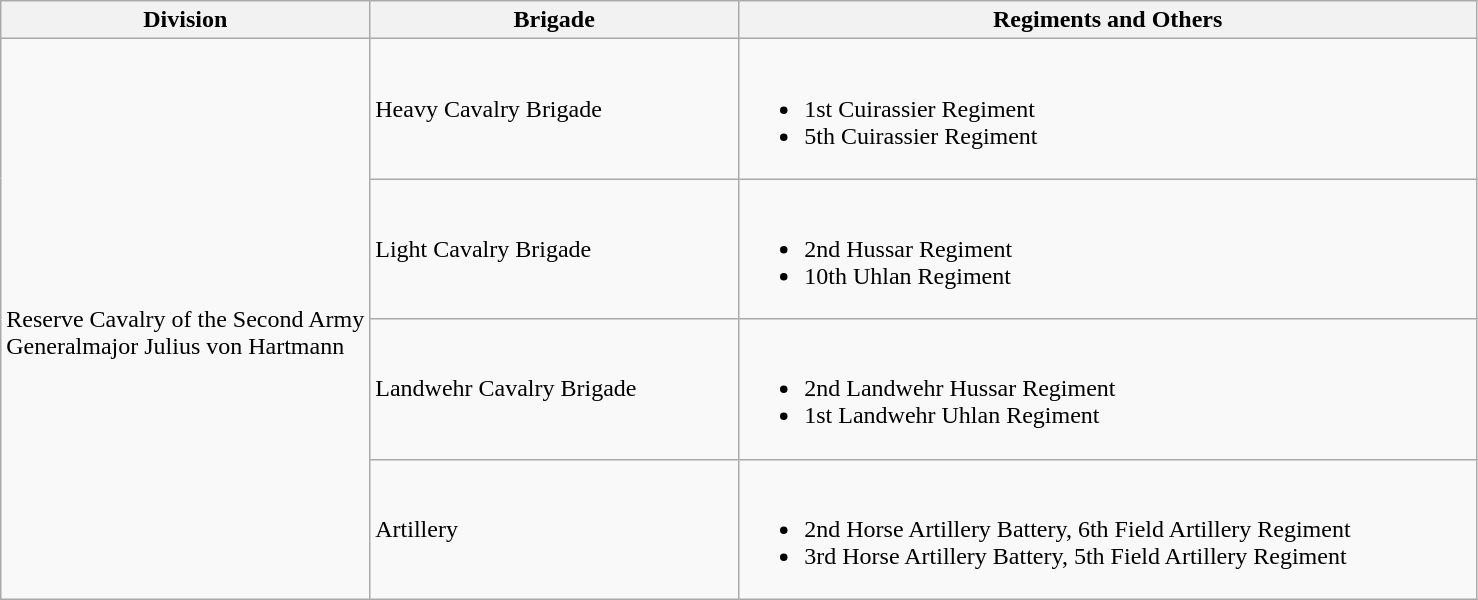<table class="wikitable">
<tr>
<th style="width:25%;">Division</th>
<th style="width:25%;">Brigade</th>
<th>Regiments and Others</th>
</tr>
<tr>
<td rowspan=4><br>Reserve Cavalry of the Second Army
<br>
Generalmajor Julius von Hartmann</td>
<td>Heavy Cavalry Brigade</td>
<td><br><ul><li>1st Cuirassier Regiment</li><li>5th Cuirassier Regiment</li></ul></td>
</tr>
<tr>
<td>Light Cavalry Brigade</td>
<td><br><ul><li>2nd Hussar Regiment</li><li>10th Uhlan Regiment</li></ul></td>
</tr>
<tr>
<td>Landwehr Cavalry Brigade</td>
<td><br><ul><li>2nd Landwehr Hussar Regiment</li><li>1st Landwehr Uhlan Regiment</li></ul></td>
</tr>
<tr>
<td>Artillery</td>
<td><br><ul><li>2nd Horse Artillery Battery, 6th Field Artillery Regiment</li><li>3rd Horse Artillery Battery, 5th Field Artillery Regiment</li></ul></td>
</tr>
</table>
